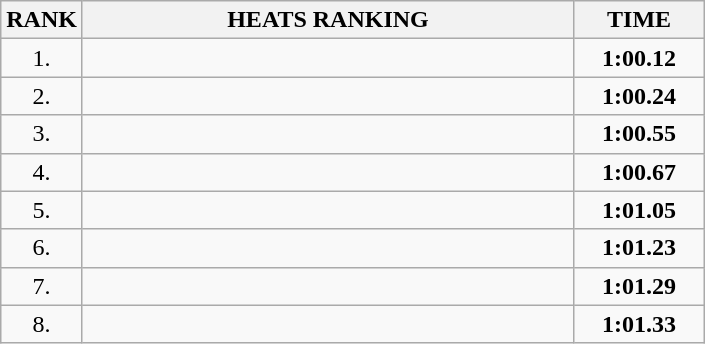<table class="wikitable">
<tr>
<th>RANK</th>
<th style="width: 20em">HEATS RANKING</th>
<th style="width: 5em">TIME</th>
</tr>
<tr>
<td align="center">1.</td>
<td></td>
<td align="center"><strong>1:00.12</strong></td>
</tr>
<tr>
<td align="center">2.</td>
<td></td>
<td align="center"><strong>1:00.24</strong></td>
</tr>
<tr>
<td align="center">3.</td>
<td></td>
<td align="center"><strong>1:00.55</strong></td>
</tr>
<tr>
<td align="center">4.</td>
<td></td>
<td align="center"><strong>1:00.67</strong></td>
</tr>
<tr>
<td align="center">5.</td>
<td></td>
<td align="center"><strong>1:01.05</strong></td>
</tr>
<tr>
<td align="center">6.</td>
<td></td>
<td align="center"><strong>1:01.23</strong></td>
</tr>
<tr>
<td align="center">7.</td>
<td></td>
<td align="center"><strong>1:01.29</strong></td>
</tr>
<tr>
<td align="center">8.</td>
<td></td>
<td align="center"><strong>1:01.33</strong></td>
</tr>
</table>
